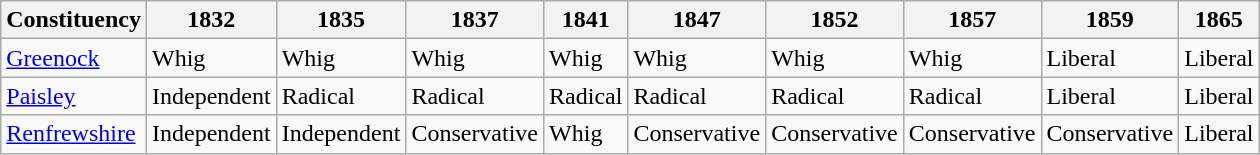<table class=wikitable sortable>
<tr>
<th>Constituency</th>
<th>1832</th>
<th>1835</th>
<th>1837</th>
<th>1841</th>
<th>1847</th>
<th>1852</th>
<th>1857</th>
<th>1859</th>
<th>1865</th>
</tr>
<tr>
<td><a href='#'>Greenock</a></td>
<td bgcolor=>Whig</td>
<td bgcolor=>Whig</td>
<td bgcolor=>Whig</td>
<td bgcolor=>Whig</td>
<td bgcolor=>Whig</td>
<td bgcolor=>Whig</td>
<td bgcolor=>Whig</td>
<td bgcolor=>Liberal</td>
<td bgcolor=>Liberal</td>
</tr>
<tr>
<td><a href='#'>Paisley</a></td>
<td bgcolor=>Independent</td>
<td bgcolor=>Radical</td>
<td bgcolor=>Radical</td>
<td bgcolor=>Radical</td>
<td bgcolor=>Radical</td>
<td bgcolor=>Radical</td>
<td bgcolor=>Radical</td>
<td bgcolor=>Liberal</td>
<td bgcolor=>Liberal</td>
</tr>
<tr>
<td><a href='#'>Renfrewshire</a></td>
<td bgcolor=>Independent</td>
<td bgcolor=>Independent</td>
<td bgcolor=>Conservative</td>
<td bgcolor=>Whig</td>
<td bgcolor=>Conservative</td>
<td bgcolor=>Conservative</td>
<td bgcolor=>Conservative</td>
<td bgcolor=>Conservative</td>
<td bgcolor=>Liberal</td>
</tr>
</table>
